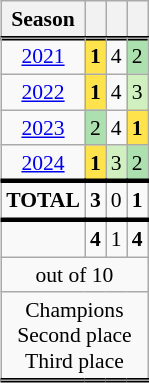<table class="wikitable sortable" style="text-align:center; font-size:90%; float:right; margin-left:1em">
<tr>
<th>Season</th>
<th></th>
<th></th>
<th></th>
</tr>
<tr style="border-top:3px solid black">
</tr>
<tr>
<td><a href='#'>2021</a></td>
<td style="background: #FFE34D;"><strong>1</strong></td>
<td>4</td>
<td style="background: #ACE1AF;">2</td>
</tr>
<tr>
<td><a href='#'>2022</a></td>
<td style="background: #FFE34D;"><strong>1</strong></td>
<td>4</td>
<td style="background: #D0F0C0;">3</td>
</tr>
<tr>
<td><a href='#'>2023</a></td>
<td style="background: #ACE1AF;">2</td>
<td>4</td>
<td style="background: #FFE34D;"><strong>1</strong></td>
</tr>
<tr>
<td><a href='#'>2024</a></td>
<td style="background: #FFE34D;"><strong>1</strong></td>
<td style="background: #D0F0C0;">3</td>
<td style="background: #ACE1AF;">2</td>
</tr>
<tr>
</tr>
<tr style="border-top:3px solid black" class="sortbottom">
<td><strong>TOTAL</strong></td>
<td><strong>3</strong></td>
<td>0</td>
<td><strong>1</strong></td>
</tr>
<tr style="border-top:3px solid black" class="sortbottom">
<td><strong></strong></td>
<td><strong>4</strong></td>
<td>1</td>
<td><strong>4</strong></td>
</tr>
<tr class="sortbottom">
<td colspan="4">out of 10</td>
</tr>
<tr class="sortbottom">
<td colspan="4"> Champions<br> Second place<br> Third place</td>
</tr>
<tr style="border-top:3px solid black" class="sortbottom">
</tr>
</table>
